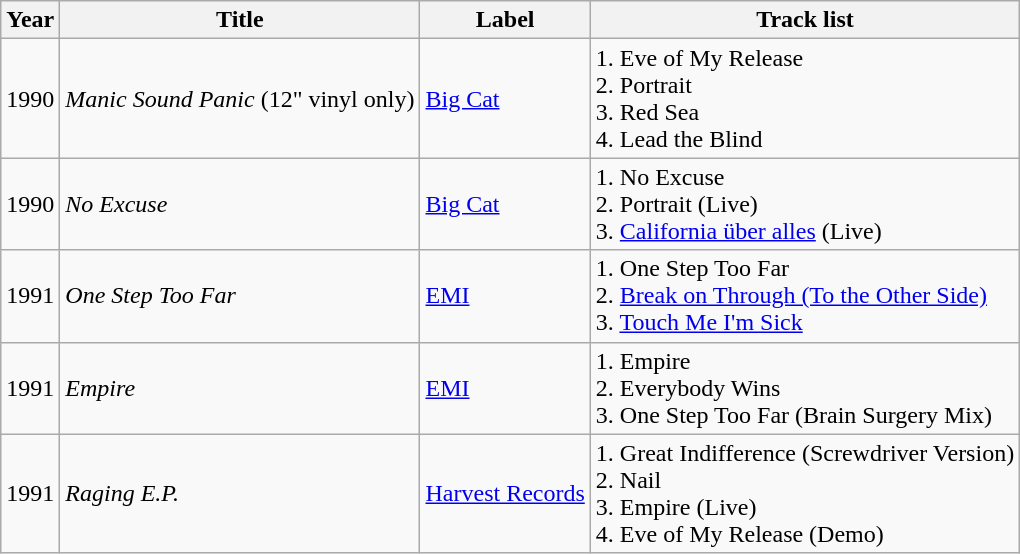<table class="wikitable">
<tr>
<th>Year</th>
<th>Title</th>
<th>Label</th>
<th>Track list</th>
</tr>
<tr>
<td>1990</td>
<td><em>Manic Sound Panic</em> (12" vinyl only)</td>
<td><a href='#'>Big Cat</a></td>
<td>1. Eve of My Release<br>2. Portrait<br>3. Red Sea<br>4. Lead the Blind</td>
</tr>
<tr>
<td>1990</td>
<td><em>No Excuse</em></td>
<td><a href='#'>Big Cat</a></td>
<td>1. No Excuse<br>2. Portrait (Live)<br>3. <a href='#'>California über alles</a> (Live)</td>
</tr>
<tr>
<td>1991</td>
<td><em>One Step Too Far</em></td>
<td><a href='#'>EMI</a></td>
<td>1. One Step Too Far<br>2. <a href='#'>Break on Through (To the Other Side)</a><br>3. <a href='#'>Touch Me I'm Sick</a></td>
</tr>
<tr>
<td>1991</td>
<td><em>Empire</em></td>
<td><a href='#'>EMI</a></td>
<td>1. Empire<br>2. Everybody Wins<br>3. One Step Too Far (Brain Surgery Mix)</td>
</tr>
<tr>
<td>1991</td>
<td><em>Raging E.P.</em></td>
<td><a href='#'>Harvest Records</a></td>
<td>1. Great Indifference (Screwdriver Version)<br>2. Nail<br>3. Empire (Live)<br>4. Eve of My Release (Demo)</td>
</tr>
</table>
